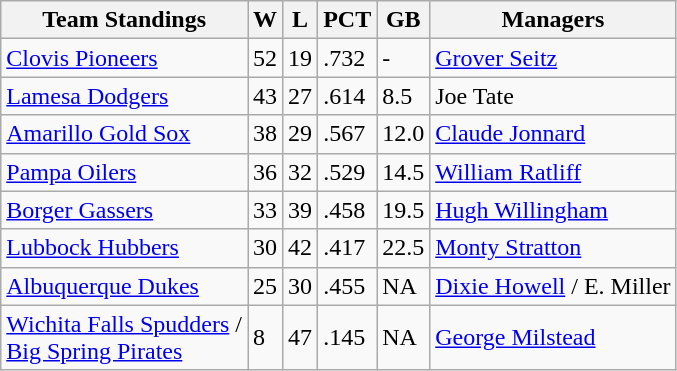<table class="wikitable">
<tr>
<th>Team Standings</th>
<th>W</th>
<th>L</th>
<th>PCT</th>
<th>GB</th>
<th>Managers</th>
</tr>
<tr>
<td><a href='#'>Clovis Pioneers</a></td>
<td>52</td>
<td>19</td>
<td>.732</td>
<td>-</td>
<td><a href='#'>Grover Seitz</a></td>
</tr>
<tr>
<td><a href='#'>Lamesa Dodgers</a></td>
<td>43</td>
<td>27</td>
<td>.614</td>
<td>8.5</td>
<td>Joe Tate</td>
</tr>
<tr>
<td><a href='#'>Amarillo Gold Sox</a></td>
<td>38</td>
<td>29</td>
<td>.567</td>
<td>12.0</td>
<td><a href='#'>Claude Jonnard</a></td>
</tr>
<tr>
<td><a href='#'>Pampa Oilers</a></td>
<td>36</td>
<td>32</td>
<td>.529</td>
<td>14.5</td>
<td><a href='#'>William Ratliff</a></td>
</tr>
<tr>
<td><a href='#'>Borger Gassers</a></td>
<td>33</td>
<td>39</td>
<td>.458</td>
<td>19.5</td>
<td><a href='#'>Hugh Willingham</a></td>
</tr>
<tr>
<td><a href='#'>Lubbock Hubbers</a></td>
<td>30</td>
<td>42</td>
<td>.417</td>
<td>22.5</td>
<td><a href='#'>Monty Stratton</a></td>
</tr>
<tr>
<td><a href='#'>Albuquerque Dukes</a></td>
<td>25</td>
<td>30</td>
<td>.455</td>
<td>NA</td>
<td><a href='#'>Dixie Howell</a> / E. Miller</td>
</tr>
<tr>
<td><a href='#'>Wichita Falls Spudders</a> /<br> <a href='#'>Big Spring Pirates</a></td>
<td>8</td>
<td>47</td>
<td>.145</td>
<td>NA</td>
<td><a href='#'>George Milstead</a></td>
</tr>
</table>
